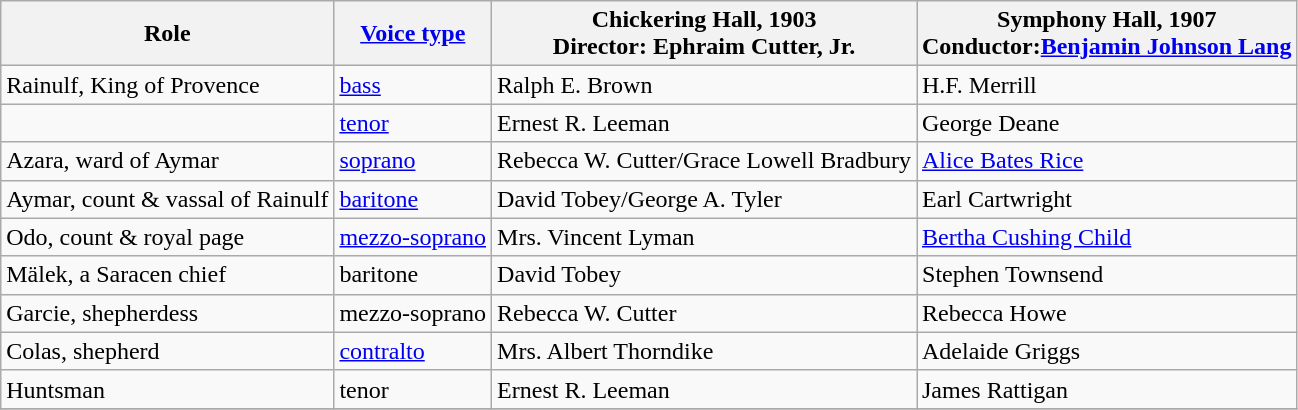<table class="wikitable">
<tr>
<th>Role</th>
<th><a href='#'>Voice type</a></th>
<th>Chickering Hall, 1903<br>Director: Ephraim Cutter, Jr.</th>
<th>Symphony Hall, 1907<br>Conductor:<a href='#'>Benjamin Johnson Lang</a></th>
</tr>
<tr>
<td>Rainulf, King of Provence</td>
<td><a href='#'>bass</a></td>
<td>Ralph E. Brown</td>
<td>H.F. Merrill</td>
</tr>
<tr>
<td Gontran, his son></td>
<td><a href='#'>tenor</a></td>
<td>Ernest R. Leeman</td>
<td>George Deane</td>
</tr>
<tr>
<td>Azara, ward of Aymar</td>
<td><a href='#'>soprano</a></td>
<td>Rebecca W. Cutter/Grace Lowell Bradbury</td>
<td><a href='#'>Alice Bates Rice</a></td>
</tr>
<tr>
<td>Aymar, count & vassal of Rainulf</td>
<td><a href='#'>baritone</a></td>
<td>David Tobey/George A. Tyler</td>
<td>Earl Cartwright</td>
</tr>
<tr>
<td>Odo, count & royal page</td>
<td><a href='#'>mezzo-soprano</a></td>
<td>Mrs. Vincent Lyman</td>
<td><a href='#'>Bertha Cushing Child</a></td>
</tr>
<tr>
<td>Mälek, a Saracen chief</td>
<td>baritone</td>
<td>David Tobey</td>
<td>Stephen Townsend</td>
</tr>
<tr>
<td>Garcie, shepherdess</td>
<td>mezzo-soprano</td>
<td>Rebecca W. Cutter</td>
<td>Rebecca Howe</td>
</tr>
<tr>
<td>Colas, shepherd</td>
<td><a href='#'>contralto</a></td>
<td>Mrs. Albert Thorndike</td>
<td>Adelaide Griggs</td>
</tr>
<tr>
<td>Huntsman</td>
<td>tenor</td>
<td>Ernest R. Leeman</td>
<td>James Rattigan</td>
</tr>
<tr>
</tr>
</table>
